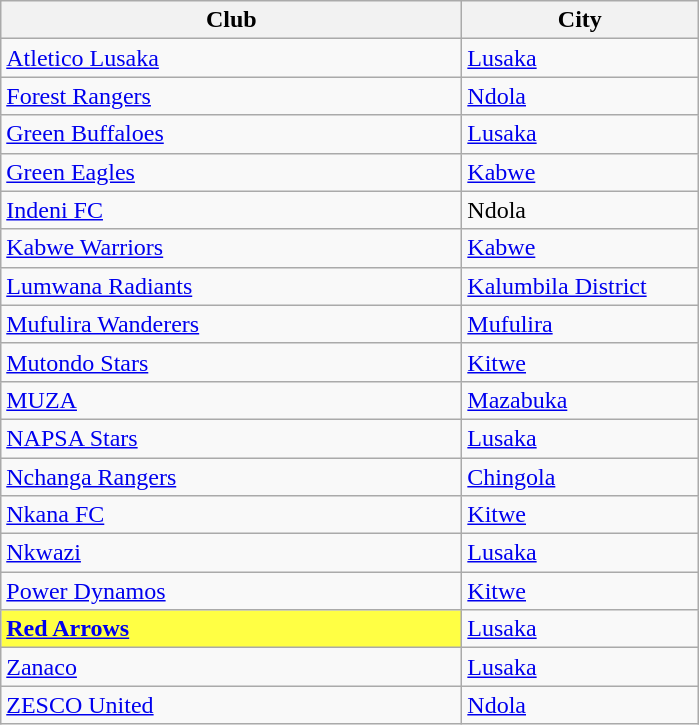<table class="wikitable sortable">
<tr>
<th width="300px">Club</th>
<th width="150px">City</th>
</tr>
<tr>
<td><a href='#'>Atletico Lusaka</a></td>
<td><a href='#'>Lusaka</a></td>
</tr>
<tr>
<td><a href='#'>Forest Rangers</a></td>
<td><a href='#'>Ndola</a></td>
</tr>
<tr>
<td><a href='#'>Green Buffaloes</a></td>
<td><a href='#'>Lusaka</a></td>
</tr>
<tr>
<td><a href='#'>Green Eagles</a></td>
<td><a href='#'>Kabwe</a></td>
</tr>
<tr>
<td><a href='#'>Indeni FC</a></td>
<td>Ndola</td>
</tr>
<tr>
<td><a href='#'>Kabwe Warriors</a></td>
<td><a href='#'>Kabwe</a></td>
</tr>
<tr>
<td><a href='#'>Lumwana Radiants</a></td>
<td><a href='#'>Kalumbila District</a></td>
</tr>
<tr>
<td><a href='#'>Mufulira Wanderers</a></td>
<td><a href='#'>Mufulira</a></td>
</tr>
<tr>
<td><a href='#'>Mutondo Stars</a></td>
<td><a href='#'>Kitwe</a></td>
</tr>
<tr>
<td><a href='#'>MUZA</a></td>
<td><a href='#'>Mazabuka</a></td>
</tr>
<tr>
<td><a href='#'>NAPSA Stars</a></td>
<td><a href='#'>Lusaka</a></td>
</tr>
<tr>
<td><a href='#'>Nchanga Rangers</a></td>
<td><a href='#'>Chingola</a></td>
</tr>
<tr>
<td><a href='#'>Nkana FC</a></td>
<td><a href='#'>Kitwe</a></td>
</tr>
<tr>
<td><a href='#'>Nkwazi</a></td>
<td><a href='#'>Lusaka</a></td>
</tr>
<tr>
<td><a href='#'>Power Dynamos</a></td>
<td><a href='#'>Kitwe</a></td>
</tr>
<tr>
<td bgcolor=#ffff44><strong><a href='#'>Red Arrows</a></strong></td>
<td><a href='#'>Lusaka</a></td>
</tr>
<tr>
<td><a href='#'>Zanaco</a></td>
<td><a href='#'>Lusaka</a></td>
</tr>
<tr>
<td><a href='#'>ZESCO United</a></td>
<td><a href='#'>Ndola</a></td>
</tr>
</table>
